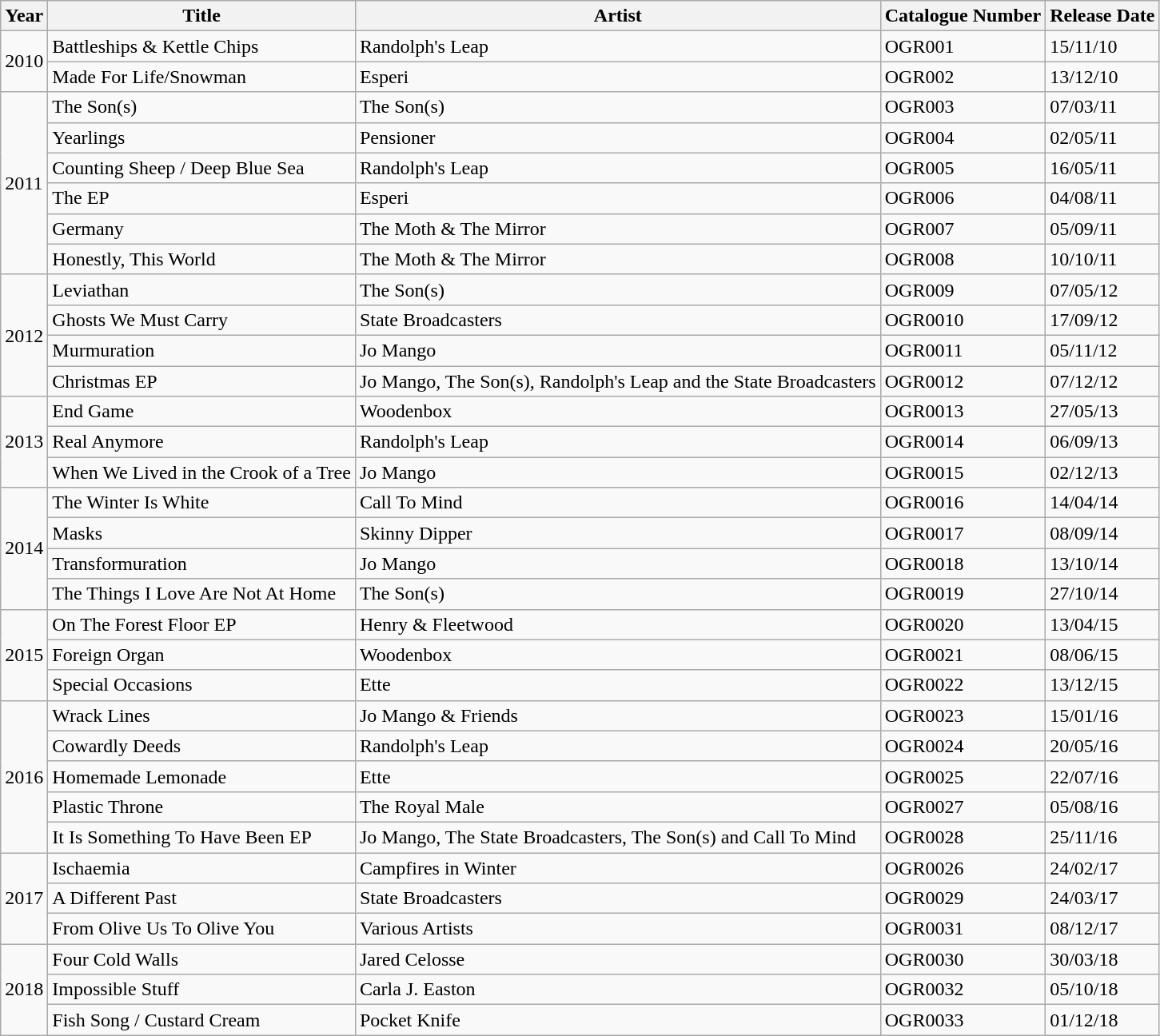<table class="wikitable">
<tr>
<th>Year</th>
<th>Title</th>
<th>Artist</th>
<th>Catalogue Number</th>
<th>Release Date</th>
</tr>
<tr>
<td rowspan="2">2010</td>
<td>Battleships & Kettle Chips</td>
<td>Randolph's Leap</td>
<td>OGR001</td>
<td>15/11/10</td>
</tr>
<tr>
<td>Made For Life/Snowman</td>
<td>Esperi</td>
<td>OGR002</td>
<td>13/12/10</td>
</tr>
<tr>
<td rowspan="6">2011</td>
<td>The Son(s)</td>
<td>The Son(s)</td>
<td>OGR003</td>
<td>07/03/11</td>
</tr>
<tr>
<td>Yearlings</td>
<td>Pensioner</td>
<td>OGR004</td>
<td>02/05/11</td>
</tr>
<tr>
<td>Counting Sheep / Deep Blue Sea</td>
<td>Randolph's Leap</td>
<td>OGR005</td>
<td>16/05/11</td>
</tr>
<tr>
<td>The EP</td>
<td>Esperi</td>
<td>OGR006</td>
<td>04/08/11</td>
</tr>
<tr>
<td>Germany</td>
<td>The Moth & The Mirror</td>
<td>OGR007</td>
<td>05/09/11</td>
</tr>
<tr>
<td>Honestly, This World</td>
<td>The Moth & The Mirror</td>
<td>OGR008</td>
<td>10/10/11</td>
</tr>
<tr>
<td rowspan="4">2012</td>
<td>Leviathan</td>
<td>The Son(s)</td>
<td>OGR009</td>
<td>07/05/12</td>
</tr>
<tr>
<td>Ghosts We Must Carry</td>
<td>State Broadcasters</td>
<td>OGR0010</td>
<td>17/09/12</td>
</tr>
<tr>
<td>Murmuration</td>
<td>Jo Mango</td>
<td>OGR0011</td>
<td>05/11/12</td>
</tr>
<tr>
<td>Christmas EP</td>
<td>Jo Mango, The Son(s), Randolph's Leap and the State Broadcasters</td>
<td>OGR0012</td>
<td>07/12/12</td>
</tr>
<tr>
<td rowspan="3">2013</td>
<td>End Game</td>
<td>Woodenbox</td>
<td>OGR0013</td>
<td>27/05/13</td>
</tr>
<tr>
<td>Real Anymore</td>
<td>Randolph's Leap</td>
<td>OGR0014</td>
<td>06/09/13</td>
</tr>
<tr>
<td>When We Lived in the Crook of a Tree</td>
<td>Jo Mango</td>
<td>OGR0015</td>
<td>02/12/13</td>
</tr>
<tr>
<td rowspan="4">2014</td>
<td>The Winter Is White</td>
<td>Call To Mind</td>
<td>OGR0016</td>
<td>14/04/14</td>
</tr>
<tr>
<td>Masks</td>
<td>Skinny Dipper</td>
<td>OGR0017</td>
<td>08/09/14</td>
</tr>
<tr>
<td>Transformuration</td>
<td>Jo Mango</td>
<td>OGR0018</td>
<td>13/10/14</td>
</tr>
<tr>
<td>The Things I Love Are Not At Home</td>
<td>The Son(s)</td>
<td>OGR0019</td>
<td>27/10/14</td>
</tr>
<tr>
<td rowspan="3">2015</td>
<td>On The Forest Floor EP</td>
<td>Henry & Fleetwood</td>
<td>OGR0020</td>
<td>13/04/15</td>
</tr>
<tr>
<td>Foreign Organ</td>
<td>Woodenbox</td>
<td>OGR0021</td>
<td>08/06/15</td>
</tr>
<tr>
<td>Special Occasions</td>
<td>Ette</td>
<td>OGR0022</td>
<td>13/12/15</td>
</tr>
<tr>
<td rowspan="5">2016</td>
<td>Wrack Lines</td>
<td>Jo Mango & Friends</td>
<td>OGR0023</td>
<td>15/01/16</td>
</tr>
<tr>
<td>Cowardly Deeds</td>
<td>Randolph's Leap</td>
<td>OGR0024</td>
<td>20/05/16</td>
</tr>
<tr>
<td>Homemade Lemonade</td>
<td>Ette</td>
<td>OGR0025</td>
<td>22/07/16</td>
</tr>
<tr>
<td>Plastic Throne</td>
<td>The Royal Male</td>
<td>OGR0027</td>
<td>05/08/16</td>
</tr>
<tr>
<td>It Is Something To Have Been EP</td>
<td>Jo Mango, The State Broadcasters, The Son(s) and Call To Mind</td>
<td>OGR0028</td>
<td>25/11/16</td>
</tr>
<tr>
<td rowspan="3">2017</td>
<td>Ischaemia</td>
<td>Campfires in Winter</td>
<td>OGR0026</td>
<td>24/02/17</td>
</tr>
<tr>
<td>A Different Past</td>
<td>State Broadcasters</td>
<td>OGR0029</td>
<td>24/03/17</td>
</tr>
<tr>
<td>From Olive Us To Olive You</td>
<td>Various Artists</td>
<td>OGR0031</td>
<td>08/12/17</td>
</tr>
<tr>
<td rowspan="3">2018</td>
<td>Four Cold Walls</td>
<td>Jared Celosse</td>
<td>OGR0030</td>
<td>30/03/18</td>
</tr>
<tr>
<td>Impossible Stuff</td>
<td>Carla J. Easton</td>
<td>OGR0032</td>
<td>05/10/18</td>
</tr>
<tr>
<td>Fish Song / Custard Cream</td>
<td>Pocket Knife</td>
<td>OGR0033</td>
<td>01/12/18</td>
</tr>
</table>
